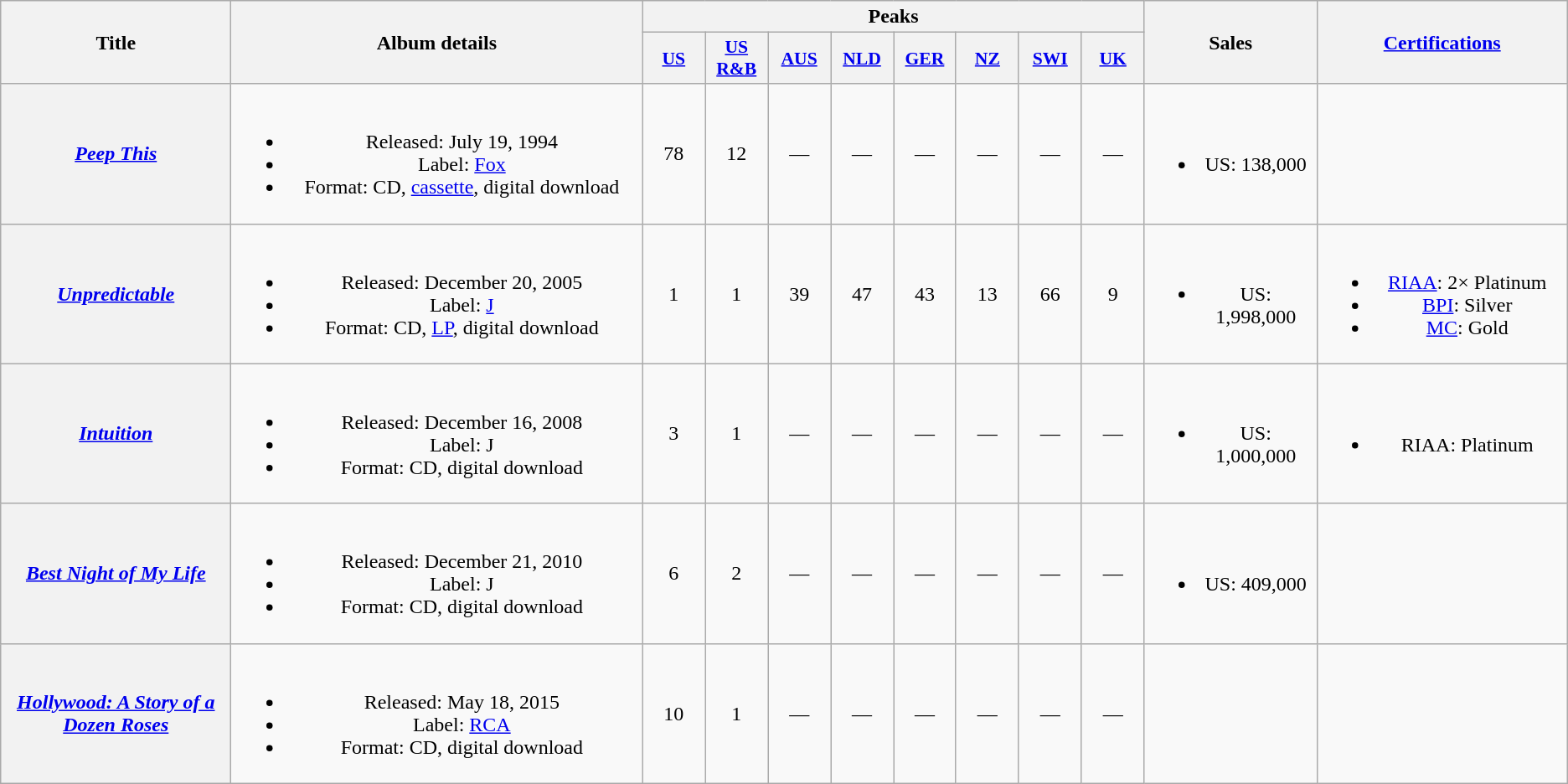<table class="wikitable plainrowheaders" style="text-align:center;">
<tr>
<th scope="col" rowspan="2" style="width:11em;">Title</th>
<th scope="col" rowspan="2" style="width:20em;">Album details</th>
<th scope="col" colspan="8">Peaks</th>
<th scope="col" rowspan="2">Sales</th>
<th scope="col" rowspan="2" style="width:12em;"><a href='#'>Certifications</a></th>
</tr>
<tr>
<th scope="col" style="width:3em;font-size:90%;"><a href='#'>US</a><br></th>
<th scope="col" style="width:3em;font-size:90%;"><a href='#'>US R&B</a><br></th>
<th scope="col" style="width:3em;font-size:90%;"><a href='#'>AUS</a><br></th>
<th scope="col" style="width:3em;font-size:90%;"><a href='#'>NLD</a><br></th>
<th scope="col" style="width:3em;font-size:90%;"><a href='#'>GER</a><br></th>
<th scope="col" style="width:3em;font-size:90%;"><a href='#'>NZ</a><br></th>
<th scope="col" style="width:3em;font-size:90%;"><a href='#'>SWI</a><br></th>
<th scope="col" style="width:3em;font-size:90%;"><a href='#'>UK</a><br></th>
</tr>
<tr>
<th scope="row"><em><a href='#'>Peep This</a></em></th>
<td><br><ul><li>Released: July 19, 1994</li><li>Label: <a href='#'>Fox</a></li><li>Format: CD, <a href='#'>cassette</a>, digital download</li></ul></td>
<td>78</td>
<td>12</td>
<td>—</td>
<td>—</td>
<td>—</td>
<td>—</td>
<td>—</td>
<td>—</td>
<td><br><ul><li>US: 138,000</li></ul></td>
<td></td>
</tr>
<tr>
<th scope="row"><em><a href='#'>Unpredictable</a></em></th>
<td><br><ul><li>Released: December 20, 2005</li><li>Label: <a href='#'>J</a></li><li>Format: CD, <a href='#'>LP</a>, digital download</li></ul></td>
<td>1</td>
<td>1</td>
<td>39</td>
<td>47</td>
<td>43</td>
<td>13</td>
<td>66</td>
<td>9</td>
<td><br><ul><li>US: 1,998,000</li></ul></td>
<td><br><ul><li><a href='#'>RIAA</a>: 2× Platinum</li><li><a href='#'>BPI</a>: Silver</li><li><a href='#'>MC</a>: Gold</li></ul></td>
</tr>
<tr>
<th scope="row"><em><a href='#'>Intuition</a></em></th>
<td><br><ul><li>Released: December 16, 2008</li><li>Label: J</li><li>Format: CD, digital download</li></ul></td>
<td>3</td>
<td>1</td>
<td>—</td>
<td>—</td>
<td>—</td>
<td>—</td>
<td>—</td>
<td>—</td>
<td><br><ul><li>US: 1,000,000</li></ul></td>
<td><br><ul><li>RIAA: Platinum</li></ul></td>
</tr>
<tr>
<th scope="row"><em><a href='#'>Best Night of My Life</a></em></th>
<td><br><ul><li>Released: December 21, 2010</li><li>Label: J</li><li>Format: CD, digital download</li></ul></td>
<td>6</td>
<td>2</td>
<td>—</td>
<td>—</td>
<td>—</td>
<td>—</td>
<td>—</td>
<td>—</td>
<td><br><ul><li>US: 409,000</li></ul></td>
<td></td>
</tr>
<tr>
<th scope="row"><em><a href='#'>Hollywood: A Story of a Dozen Roses</a></em></th>
<td><br><ul><li>Released: May 18, 2015</li><li>Label: <a href='#'>RCA</a></li><li>Format: CD, digital download</li></ul></td>
<td>10</td>
<td>1</td>
<td>—</td>
<td>—</td>
<td>—</td>
<td>—</td>
<td>—</td>
<td>—</td>
<td></td>
<td></td>
</tr>
</table>
